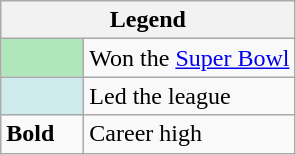<table class="wikitable mw-collapsible">
<tr>
<th colspan="2">Legend</th>
</tr>
<tr>
<td style="background:#afe6ba; width:3em;"></td>
<td>Won the <a href='#'>Super Bowl</a></td>
</tr>
<tr>
<td style="background:#cfecec; width:3em;"></td>
<td>Led the league</td>
</tr>
<tr>
<td><strong>Bold</strong></td>
<td>Career high</td>
</tr>
</table>
